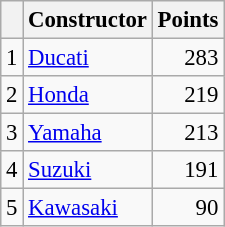<table class="wikitable" style="font-size: 95%;">
<tr>
<th></th>
<th>Constructor</th>
<th>Points</th>
</tr>
<tr>
<td align=center>1</td>
<td> <a href='#'>Ducati</a></td>
<td align=right>283</td>
</tr>
<tr>
<td align=center>2</td>
<td> <a href='#'>Honda</a></td>
<td align=right>219</td>
</tr>
<tr>
<td align=center>3</td>
<td> <a href='#'>Yamaha</a></td>
<td align=right>213</td>
</tr>
<tr>
<td align=center>4</td>
<td> <a href='#'>Suzuki</a></td>
<td align=right>191</td>
</tr>
<tr>
<td align=center>5</td>
<td> <a href='#'>Kawasaki</a></td>
<td align=right>90</td>
</tr>
</table>
